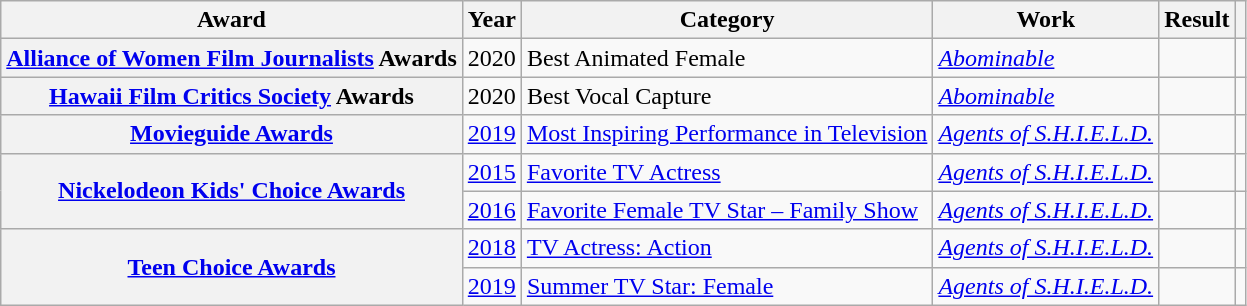<table class="wikitable sortable plainrowheaders">
<tr>
<th scope="col">Award</th>
<th scope="col">Year</th>
<th scope="col">Category</th>
<th scope="col">Work</th>
<th scope="col">Result</th>
<th scope="col" class="unsortable"></th>
</tr>
<tr>
<th scope="row"><a href='#'>Alliance of Women Film Journalists</a> Awards</th>
<td>2020</td>
<td>Best Animated Female</td>
<td><em><a href='#'>Abominable</a></em></td>
<td></td>
<td></td>
</tr>
<tr>
<th scope="row"><a href='#'>Hawaii Film Critics Society</a> Awards</th>
<td>2020</td>
<td>Best Vocal Capture</td>
<td><em><a href='#'>Abominable</a></em></td>
<td></td>
<td></td>
</tr>
<tr>
<th scope="row"><a href='#'>Movieguide Awards</a></th>
<td><a href='#'>2019</a></td>
<td><a href='#'>Most Inspiring Performance in Television</a></td>
<td><em><a href='#'>Agents of S.H.I.E.L.D.</a></em></td>
<td></td>
<td></td>
</tr>
<tr>
<th scope="rowgroup" rowspan="2"><a href='#'>Nickelodeon Kids' Choice Awards</a></th>
<td><a href='#'>2015</a></td>
<td><a href='#'>Favorite TV Actress</a></td>
<td><em><a href='#'>Agents of S.H.I.E.L.D.</a></em></td>
<td></td>
<td></td>
</tr>
<tr>
<td><a href='#'>2016</a></td>
<td><a href='#'>Favorite Female TV Star – Family Show</a></td>
<td><em><a href='#'>Agents of S.H.I.E.L.D.</a></em></td>
<td></td>
<td></td>
</tr>
<tr>
<th scope="rowgroup" rowspan="2"><a href='#'>Teen Choice Awards</a></th>
<td><a href='#'>2018</a></td>
<td><a href='#'>TV Actress: Action</a></td>
<td><em><a href='#'>Agents of S.H.I.E.L.D.</a></em></td>
<td></td>
<td></td>
</tr>
<tr>
<td><a href='#'>2019</a></td>
<td><a href='#'>Summer TV Star: Female</a></td>
<td><em><a href='#'>Agents of S.H.I.E.L.D.</a></em></td>
<td></td>
<td></td>
</tr>
</table>
